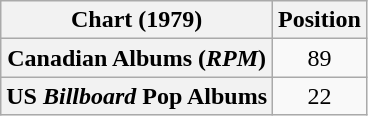<table class="wikitable sortable plainrowheaders" style="text-align:center;">
<tr>
<th scope="col">Chart (1979)</th>
<th scope="col">Position</th>
</tr>
<tr>
<th scope="row">Canadian Albums (<em>RPM</em>)</th>
<td>89</td>
</tr>
<tr>
<th scope="row">US <em>Billboard</em> Pop Albums</th>
<td>22</td>
</tr>
</table>
